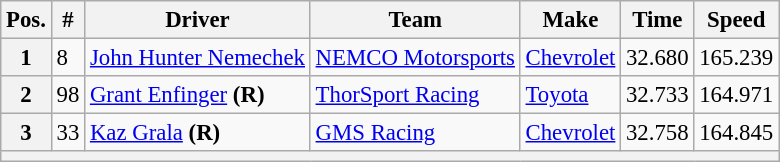<table class="wikitable" style="font-size:95%">
<tr>
<th>Pos.</th>
<th>#</th>
<th>Driver</th>
<th>Team</th>
<th>Make</th>
<th>Time</th>
<th>Speed</th>
</tr>
<tr>
<th>1</th>
<td>8</td>
<td><a href='#'>John Hunter Nemechek</a></td>
<td><a href='#'>NEMCO Motorsports</a></td>
<td><a href='#'>Chevrolet</a></td>
<td>32.680</td>
<td>165.239</td>
</tr>
<tr>
<th>2</th>
<td>98</td>
<td><a href='#'>Grant Enfinger</a> <strong>(R)</strong></td>
<td><a href='#'>ThorSport Racing</a></td>
<td><a href='#'>Toyota</a></td>
<td>32.733</td>
<td>164.971</td>
</tr>
<tr>
<th>3</th>
<td>33</td>
<td><a href='#'>Kaz Grala</a> <strong>(R)</strong></td>
<td><a href='#'>GMS Racing</a></td>
<td><a href='#'>Chevrolet</a></td>
<td>32.758</td>
<td>164.845</td>
</tr>
<tr>
<th colspan="7"></th>
</tr>
</table>
